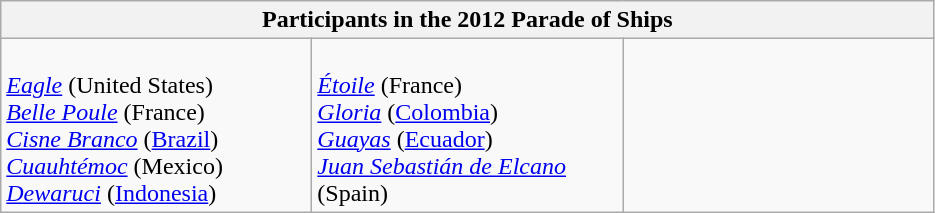<table class="wikitable">
<tr>
<th colspan="3">Participants in the 2012 Parade of Ships</th>
</tr>
<tr>
<td style="width:200px;"><br><a href='#'><em>Eagle</em></a> (United States)<br>
<a href='#'><em>Belle Poule</em></a> (France)<br>
<em><a href='#'>Cisne Branco</a></em> (<a href='#'>Brazil</a>)<br>
<a href='#'><em>Cuauhtémoc</em></a> (Mexico)<br>
<a href='#'><em>Dewaruci</em></a> (<a href='#'>Indonesia</a>)</td>
<td style="width:200px;"><br><a href='#'><em>Étoile</em></a> (France)<br>
<a href='#'><em>Gloria</em></a> (<a href='#'>Colombia</a>)<br>
<a href='#'><em>Guayas</em></a> (<a href='#'>Ecuador</a>)<br>
<a href='#'><em>Juan Sebastián de Elcano</em></a> (Spain)</td>
<td style="width:200px;"></td>
</tr>
</table>
